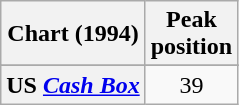<table class="wikitable sortable plainrowheaders" style="text-align:center">
<tr>
<th>Chart (1994)</th>
<th>Peak<br>position</th>
</tr>
<tr>
</tr>
<tr>
</tr>
<tr>
</tr>
<tr>
</tr>
<tr>
<th scope="row">US <em><a href='#'>Cash Box</a></em></th>
<td>39</td>
</tr>
</table>
